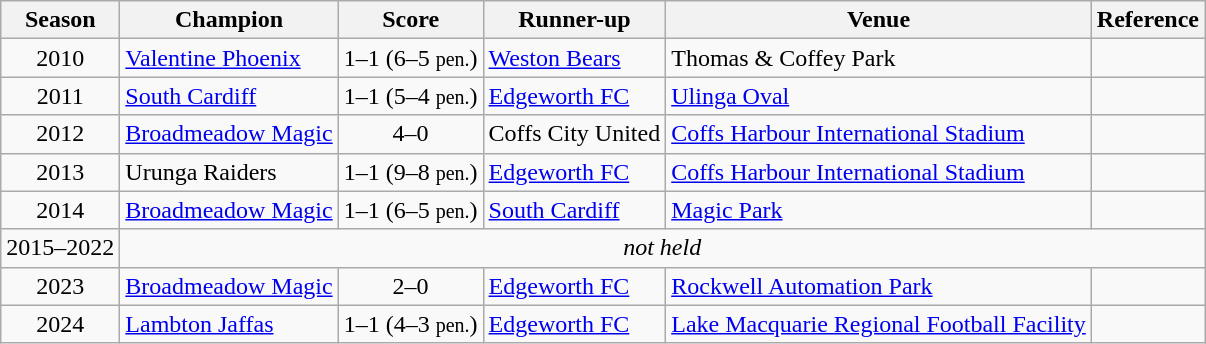<table class="wikitable">
<tr>
<th>Season</th>
<th>Champion</th>
<th>Score</th>
<th>Runner-up</th>
<th>Venue</th>
<th>Reference</th>
</tr>
<tr>
<td align=center>2010</td>
<td><a href='#'>Valentine Phoenix</a></td>
<td align=center>1–1 (6–5 <small>pen.</small>)</td>
<td><a href='#'>Weston Bears</a></td>
<td>Thomas & Coffey Park</td>
<td></td>
</tr>
<tr>
<td align=center>2011</td>
<td><a href='#'>South Cardiff</a></td>
<td align=center>1–1 (5–4 <small>pen.</small>)</td>
<td><a href='#'>Edgeworth FC</a></td>
<td><a href='#'>Ulinga Oval</a></td>
<td></td>
</tr>
<tr>
<td align=center>2012</td>
<td><a href='#'>Broadmeadow Magic</a></td>
<td align=center>4–0</td>
<td>Coffs City United</td>
<td><a href='#'>Coffs Harbour International Stadium</a></td>
<td></td>
</tr>
<tr>
<td align=center>2013</td>
<td>Urunga Raiders</td>
<td align=center>1–1 (9–8 <small>pen.</small>)</td>
<td><a href='#'>Edgeworth FC</a></td>
<td><a href='#'>Coffs Harbour International Stadium</a></td>
<td></td>
</tr>
<tr>
<td align=center>2014</td>
<td><a href='#'>Broadmeadow Magic</a></td>
<td align=center>1–1 (6–5 <small>pen.</small>)</td>
<td><a href='#'>South Cardiff</a></td>
<td><a href='#'>Magic Park</a></td>
<td></td>
</tr>
<tr>
<td align=center>2015–2022</td>
<td colspan=5 align=center><em>not held</em></td>
</tr>
<tr>
<td align=center>2023</td>
<td><a href='#'>Broadmeadow Magic</a></td>
<td align=center>2–0</td>
<td><a href='#'>Edgeworth FC</a></td>
<td><a href='#'>Rockwell Automation Park</a></td>
<td></td>
</tr>
<tr>
<td align=center>2024</td>
<td><a href='#'>Lambton Jaffas</a></td>
<td align=center>1–1 (4–3 <small>pen.</small>)</td>
<td><a href='#'>Edgeworth FC</a></td>
<td><a href='#'>Lake Macquarie Regional Football Facility</a></td>
<td></td>
</tr>
</table>
